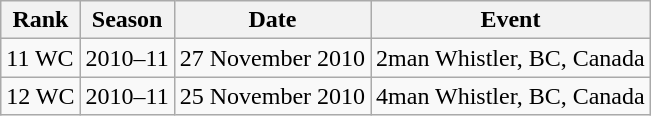<table class="wikitable sortable" align="center">
<tr>
<th align="center">Rank</th>
<th>Season</th>
<th>Date</th>
<th>Event</th>
</tr>
<tr>
<td>11 WC</td>
<td>2010–11</td>
<td>27 November 2010</td>
<td>2man Whistler, BC, Canada</td>
</tr>
<tr>
<td>12 WC</td>
<td>2010–11</td>
<td>25 November 2010</td>
<td>4man Whistler, BC, Canada</td>
</tr>
</table>
